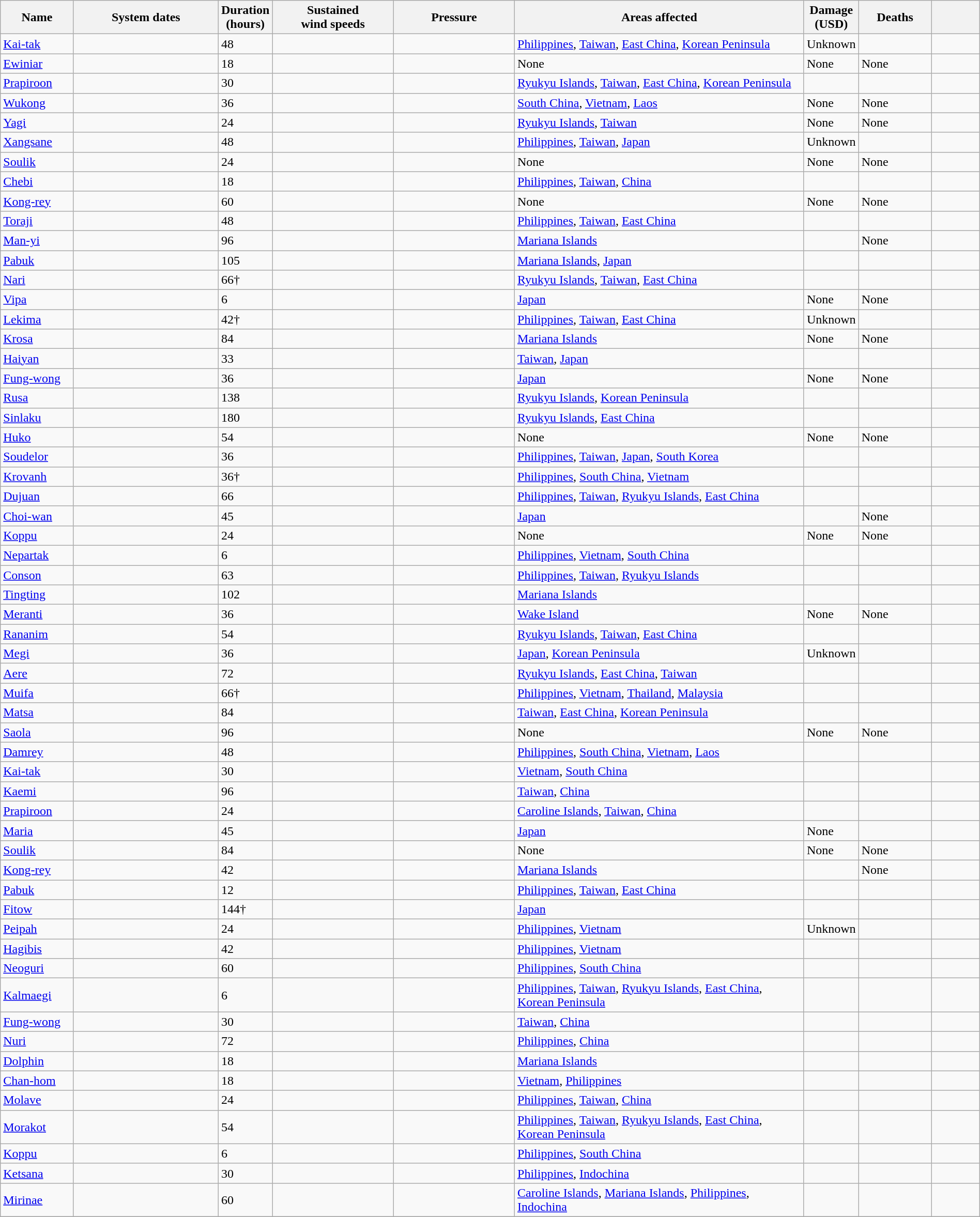<table class="wikitable sortable" width="100%">
<tr>
<th scope="col" width="7.5%">Name</th>
<th scope="col" width="15%">System dates</th>
<th scope="col" width="5%">Duration<br>(hours)</th>
<th scope="col" width="12.5%">Sustained<br>wind speeds</th>
<th scope="col" width="12.5%">Pressure</th>
<th scope="col" width="30%" class="unsortable">Areas affected</th>
<th scope="col" width="5%">Damage<br>(USD)</th>
<th scope="col" width="7.5%">Deaths</th>
<th scope="col" width="5%" class="unsortable"></th>
</tr>
<tr>
<td><a href='#'>Kai-tak</a></td>
<td></td>
<td>48</td>
<td></td>
<td></td>
<td><a href='#'>Philippines</a>, <a href='#'>Taiwan</a>, <a href='#'>East China</a>, <a href='#'>Korean Peninsula</a></td>
<td>Unknown</td>
<td></td>
<td></td>
</tr>
<tr>
<td><a href='#'>Ewiniar</a></td>
<td></td>
<td>18</td>
<td></td>
<td></td>
<td>None</td>
<td>None</td>
<td>None</td>
<td></td>
</tr>
<tr>
<td><a href='#'>Prapiroon</a></td>
<td></td>
<td>30</td>
<td></td>
<td></td>
<td><a href='#'>Ryukyu Islands</a>, <a href='#'>Taiwan</a>, <a href='#'>East China</a>, <a href='#'>Korean Peninsula</a></td>
<td></td>
<td></td>
<td></td>
</tr>
<tr>
<td><a href='#'>Wukong</a></td>
<td></td>
<td>36</td>
<td></td>
<td></td>
<td><a href='#'>South China</a>, <a href='#'>Vietnam</a>, <a href='#'>Laos</a></td>
<td>None</td>
<td>None</td>
<td></td>
</tr>
<tr>
<td><a href='#'>Yagi</a></td>
<td></td>
<td>24</td>
<td></td>
<td></td>
<td><a href='#'>Ryukyu Islands</a>, <a href='#'>Taiwan</a></td>
<td>None</td>
<td>None</td>
<td></td>
</tr>
<tr>
<td><a href='#'>Xangsane</a></td>
<td></td>
<td>48</td>
<td></td>
<td></td>
<td><a href='#'>Philippines</a>, <a href='#'>Taiwan</a>, <a href='#'>Japan</a></td>
<td>Unknown</td>
<td></td>
<td></td>
</tr>
<tr>
<td><a href='#'>Soulik</a></td>
<td></td>
<td>24</td>
<td></td>
<td></td>
<td>None</td>
<td>None</td>
<td>None</td>
<td></td>
</tr>
<tr>
<td><a href='#'>Chebi</a></td>
<td></td>
<td>18</td>
<td></td>
<td></td>
<td><a href='#'>Philippines</a>, <a href='#'>Taiwan</a>, <a href='#'>China</a></td>
<td></td>
<td></td>
<td></td>
</tr>
<tr>
<td><a href='#'>Kong-rey</a></td>
<td></td>
<td>60</td>
<td></td>
<td></td>
<td>None</td>
<td>None</td>
<td>None</td>
<td></td>
</tr>
<tr>
<td><a href='#'>Toraji</a></td>
<td></td>
<td>48</td>
<td></td>
<td></td>
<td><a href='#'>Philippines</a>, <a href='#'>Taiwan</a>, <a href='#'>East China</a></td>
<td></td>
<td></td>
<td></td>
</tr>
<tr>
<td><a href='#'>Man-yi</a></td>
<td></td>
<td>96</td>
<td></td>
<td></td>
<td><a href='#'>Mariana Islands</a></td>
<td></td>
<td>None</td>
<td></td>
</tr>
<tr>
<td><a href='#'>Pabuk</a></td>
<td></td>
<td>105</td>
<td></td>
<td></td>
<td><a href='#'>Mariana Islands</a>, <a href='#'>Japan</a></td>
<td></td>
<td></td>
<td></td>
</tr>
<tr>
<td><a href='#'>Nari</a></td>
<td></td>
<td>66†</td>
<td></td>
<td></td>
<td><a href='#'>Ryukyu Islands</a>, <a href='#'>Taiwan</a>, <a href='#'>East China</a></td>
<td></td>
<td></td>
<td></td>
</tr>
<tr>
<td><a href='#'>Vipa</a></td>
<td></td>
<td>6</td>
<td></td>
<td></td>
<td><a href='#'>Japan</a></td>
<td>None</td>
<td>None</td>
<td></td>
</tr>
<tr>
<td><a href='#'>Lekima</a></td>
<td></td>
<td>42†</td>
<td></td>
<td></td>
<td><a href='#'>Philippines</a>, <a href='#'>Taiwan</a>, <a href='#'>East China</a></td>
<td>Unknown</td>
<td></td>
<td></td>
</tr>
<tr>
<td><a href='#'>Krosa</a></td>
<td></td>
<td>84</td>
<td></td>
<td></td>
<td><a href='#'>Mariana Islands</a></td>
<td>None</td>
<td>None</td>
<td></td>
</tr>
<tr>
<td><a href='#'>Haiyan</a></td>
<td></td>
<td>33</td>
<td></td>
<td></td>
<td><a href='#'>Taiwan</a>, <a href='#'>Japan</a></td>
<td></td>
<td></td>
<td></td>
</tr>
<tr>
<td><a href='#'>Fung-wong</a></td>
<td></td>
<td>36</td>
<td></td>
<td></td>
<td><a href='#'>Japan</a></td>
<td>None</td>
<td>None</td>
<td></td>
</tr>
<tr>
<td><a href='#'>Rusa</a></td>
<td></td>
<td>138</td>
<td></td>
<td></td>
<td><a href='#'>Ryukyu Islands</a>, <a href='#'>Korean Peninsula</a></td>
<td></td>
<td></td>
<td></td>
</tr>
<tr>
<td><a href='#'>Sinlaku</a></td>
<td></td>
<td>180</td>
<td></td>
<td></td>
<td><a href='#'>Ryukyu Islands</a>, <a href='#'>East China</a></td>
<td></td>
<td></td>
<td></td>
</tr>
<tr>
<td><a href='#'>Huko</a></td>
<td></td>
<td>54</td>
<td></td>
<td></td>
<td>None</td>
<td>None</td>
<td>None</td>
<td></td>
</tr>
<tr>
<td><a href='#'>Soudelor</a></td>
<td></td>
<td>36</td>
<td></td>
<td></td>
<td><a href='#'>Philippines</a>, <a href='#'>Taiwan</a>, <a href='#'>Japan</a>, <a href='#'>South Korea</a></td>
<td></td>
<td></td>
<td></td>
</tr>
<tr>
<td><a href='#'>Krovanh</a></td>
<td></td>
<td>36†</td>
<td></td>
<td></td>
<td><a href='#'>Philippines</a>, <a href='#'>South China</a>, <a href='#'>Vietnam</a></td>
<td></td>
<td></td>
<td></td>
</tr>
<tr>
<td><a href='#'>Dujuan</a></td>
<td></td>
<td>66</td>
<td></td>
<td></td>
<td><a href='#'>Philippines</a>, <a href='#'>Taiwan</a>, <a href='#'>Ryukyu Islands</a>, <a href='#'>East China</a></td>
<td></td>
<td></td>
<td></td>
</tr>
<tr>
<td><a href='#'>Choi-wan</a></td>
<td></td>
<td>45</td>
<td></td>
<td></td>
<td><a href='#'>Japan</a></td>
<td></td>
<td>None</td>
<td></td>
</tr>
<tr>
<td><a href='#'>Koppu</a></td>
<td></td>
<td>24</td>
<td></td>
<td></td>
<td>None</td>
<td>None</td>
<td>None</td>
<td></td>
</tr>
<tr>
<td><a href='#'>Nepartak</a></td>
<td></td>
<td>6</td>
<td></td>
<td></td>
<td><a href='#'>Philippines</a>, <a href='#'>Vietnam</a>, <a href='#'>South China</a></td>
<td></td>
<td></td>
<td></td>
</tr>
<tr>
<td><a href='#'>Conson</a></td>
<td></td>
<td>63</td>
<td></td>
<td></td>
<td><a href='#'>Philippines</a>, <a href='#'>Taiwan</a>, <a href='#'>Ryukyu Islands</a></td>
<td></td>
<td></td>
<td></td>
</tr>
<tr>
<td><a href='#'>Tingting</a></td>
<td></td>
<td>102</td>
<td></td>
<td></td>
<td><a href='#'>Mariana Islands</a></td>
<td></td>
<td></td>
<td></td>
</tr>
<tr>
<td><a href='#'>Meranti</a></td>
<td></td>
<td>36</td>
<td></td>
<td></td>
<td><a href='#'>Wake Island</a></td>
<td>None</td>
<td>None</td>
<td></td>
</tr>
<tr>
<td><a href='#'>Rananim</a></td>
<td></td>
<td>54</td>
<td></td>
<td></td>
<td><a href='#'>Ryukyu Islands</a>, <a href='#'>Taiwan</a>, <a href='#'>East China</a></td>
<td></td>
<td></td>
<td></td>
</tr>
<tr>
<td><a href='#'>Megi</a></td>
<td></td>
<td>36</td>
<td></td>
<td></td>
<td><a href='#'>Japan</a>, <a href='#'>Korean Peninsula</a></td>
<td>Unknown</td>
<td></td>
<td></td>
</tr>
<tr>
<td><a href='#'>Aere</a></td>
<td></td>
<td>72</td>
<td></td>
<td></td>
<td><a href='#'>Ryukyu Islands</a>, <a href='#'>East China</a>, <a href='#'>Taiwan</a></td>
<td></td>
<td></td>
<td></td>
</tr>
<tr>
<td><a href='#'>Muifa</a></td>
<td></td>
<td>66†</td>
<td></td>
<td></td>
<td><a href='#'>Philippines</a>, <a href='#'>Vietnam</a>, <a href='#'>Thailand</a>, <a href='#'>Malaysia</a></td>
<td></td>
<td></td>
<td></td>
</tr>
<tr>
<td><a href='#'>Matsa</a></td>
<td></td>
<td>84</td>
<td></td>
<td></td>
<td><a href='#'>Taiwan</a>, <a href='#'>East China</a>, <a href='#'>Korean Peninsula</a></td>
<td></td>
<td></td>
<td></td>
</tr>
<tr>
<td><a href='#'>Saola</a></td>
<td></td>
<td>96</td>
<td></td>
<td></td>
<td>None</td>
<td>None</td>
<td>None</td>
<td></td>
</tr>
<tr>
<td><a href='#'>Damrey</a></td>
<td></td>
<td>48</td>
<td></td>
<td></td>
<td><a href='#'>Philippines</a>, <a href='#'>South China</a>, <a href='#'>Vietnam</a>, <a href='#'>Laos</a></td>
<td></td>
<td></td>
<td></td>
</tr>
<tr>
<td><a href='#'>Kai-tak</a></td>
<td></td>
<td>30</td>
<td></td>
<td></td>
<td><a href='#'>Vietnam</a>, <a href='#'>South China</a></td>
<td></td>
<td></td>
<td></td>
</tr>
<tr>
<td><a href='#'>Kaemi</a></td>
<td></td>
<td>96</td>
<td></td>
<td></td>
<td><a href='#'>Taiwan</a>, <a href='#'>China</a></td>
<td></td>
<td></td>
<td></td>
</tr>
<tr>
<td><a href='#'>Prapiroon</a></td>
<td></td>
<td>24</td>
<td></td>
<td></td>
<td><a href='#'>Caroline Islands</a>, <a href='#'>Taiwan</a>, <a href='#'>China</a></td>
<td></td>
<td></td>
<td></td>
</tr>
<tr>
<td><a href='#'>Maria</a></td>
<td></td>
<td>45</td>
<td></td>
<td></td>
<td><a href='#'>Japan</a></td>
<td>None</td>
<td></td>
<td></td>
</tr>
<tr>
<td><a href='#'>Soulik</a></td>
<td></td>
<td>84</td>
<td></td>
<td></td>
<td>None</td>
<td>None</td>
<td>None</td>
<td></td>
</tr>
<tr>
<td><a href='#'>Kong-rey</a></td>
<td></td>
<td>42</td>
<td></td>
<td></td>
<td><a href='#'>Mariana Islands</a></td>
<td></td>
<td>None</td>
<td></td>
</tr>
<tr>
<td><a href='#'>Pabuk</a></td>
<td></td>
<td>12</td>
<td></td>
<td></td>
<td><a href='#'>Philippines</a>, <a href='#'>Taiwan</a>, <a href='#'>East China</a></td>
<td></td>
<td></td>
<td></td>
</tr>
<tr>
<td><a href='#'>Fitow</a></td>
<td></td>
<td>144†</td>
<td></td>
<td></td>
<td><a href='#'>Japan</a></td>
<td></td>
<td></td>
<td></td>
</tr>
<tr>
<td><a href='#'>Peipah</a></td>
<td></td>
<td>24</td>
<td></td>
<td></td>
<td><a href='#'>Philippines</a>, <a href='#'>Vietnam</a></td>
<td>Unknown</td>
<td></td>
<td></td>
</tr>
<tr>
<td><a href='#'>Hagibis</a></td>
<td></td>
<td>42</td>
<td></td>
<td></td>
<td><a href='#'>Philippines</a>, <a href='#'>Vietnam</a></td>
<td></td>
<td></td>
<td></td>
</tr>
<tr>
<td><a href='#'>Neoguri</a></td>
<td></td>
<td>60</td>
<td></td>
<td></td>
<td><a href='#'>Philippines</a>, <a href='#'>South China</a></td>
<td></td>
<td></td>
<td></td>
</tr>
<tr>
<td><a href='#'>Kalmaegi</a></td>
<td></td>
<td>6</td>
<td></td>
<td></td>
<td><a href='#'>Philippines</a>, <a href='#'>Taiwan</a>, <a href='#'>Ryukyu Islands</a>, <a href='#'>East China</a>, <a href='#'>Korean Peninsula</a></td>
<td></td>
<td></td>
<td></td>
</tr>
<tr>
<td><a href='#'>Fung-wong</a></td>
<td></td>
<td>30</td>
<td></td>
<td></td>
<td><a href='#'>Taiwan</a>, <a href='#'>China</a></td>
<td></td>
<td></td>
<td></td>
</tr>
<tr>
<td><a href='#'>Nuri</a></td>
<td></td>
<td>72</td>
<td></td>
<td></td>
<td><a href='#'>Philippines</a>, <a href='#'>China</a></td>
<td></td>
<td></td>
<td></td>
</tr>
<tr>
<td><a href='#'>Dolphin</a></td>
<td></td>
<td>18</td>
<td></td>
<td></td>
<td><a href='#'>Mariana Islands</a></td>
<td></td>
<td></td>
<td></td>
</tr>
<tr>
<td><a href='#'>Chan-hom</a></td>
<td></td>
<td>18</td>
<td></td>
<td></td>
<td><a href='#'>Vietnam</a>, <a href='#'>Philippines</a></td>
<td></td>
<td></td>
<td></td>
</tr>
<tr>
<td><a href='#'>Molave</a></td>
<td></td>
<td>24</td>
<td></td>
<td></td>
<td><a href='#'>Philippines</a>, <a href='#'>Taiwan</a>, <a href='#'>China</a></td>
<td></td>
<td></td>
<td></td>
</tr>
<tr>
<td><a href='#'>Morakot</a></td>
<td></td>
<td>54</td>
<td></td>
<td></td>
<td><a href='#'>Philippines</a>, <a href='#'>Taiwan</a>, <a href='#'>Ryukyu Islands</a>, <a href='#'>East China</a>, <a href='#'>Korean Peninsula</a></td>
<td></td>
<td></td>
<td></td>
</tr>
<tr>
<td><a href='#'>Koppu</a></td>
<td></td>
<td>6</td>
<td></td>
<td></td>
<td><a href='#'>Philippines</a>, <a href='#'>South China</a></td>
<td></td>
<td></td>
<td></td>
</tr>
<tr>
<td><a href='#'>Ketsana</a></td>
<td></td>
<td>30</td>
<td></td>
<td></td>
<td><a href='#'>Philippines</a>, <a href='#'>Indochina</a></td>
<td></td>
<td></td>
<td></td>
</tr>
<tr>
<td><a href='#'>Mirinae</a></td>
<td></td>
<td>60</td>
<td></td>
<td></td>
<td><a href='#'>Caroline Islands</a>, <a href='#'>Mariana Islands</a>, <a href='#'>Philippines</a>, <a href='#'>Indochina</a></td>
<td></td>
<td></td>
<td></td>
</tr>
<tr>
</tr>
</table>
